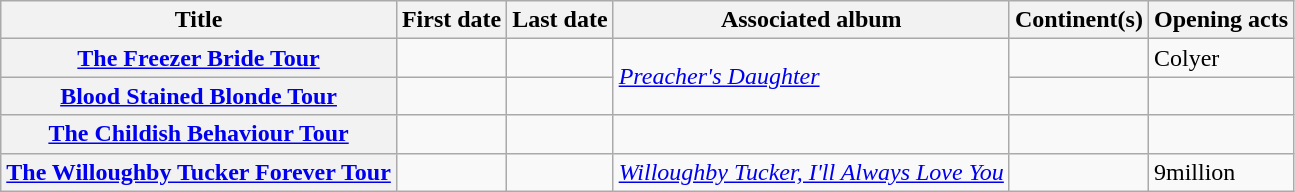<table class="wikitable plainrowheaders">
<tr>
<th scope="col">Title</th>
<th scope="col">First date</th>
<th scope="col">Last date</th>
<th scope="col">Associated album</th>
<th scope="col">Continent(s)</th>
<th scope="col">Opening acts</th>
</tr>
<tr>
<th scope="row"><a href='#'>The Freezer Bride Tour</a></th>
<td></td>
<td></td>
<td rowspan="2"><em><a href='#'>Preacher's Daughter</a></em></td>
<td></td>
<td>Colyer</td>
</tr>
<tr>
<th scope="row"><a href='#'>Blood Stained Blonde Tour</a></th>
<td></td>
<td></td>
<td></td>
<td></td>
</tr>
<tr>
<th scope="row"><a href='#'>The Childish Behaviour Tour</a></th>
<td></td>
<td></td>
<td></td>
<td></td>
<td></td>
</tr>
<tr>
<th scope="row"><a href='#'>The Willoughby Tucker Forever Tour</a></th>
<td></td>
<td></td>
<td rowspan="2"><em><a href='#'>Willoughby Tucker, I'll Always Love You</a></em></td>
<td></td>
<td>9million</td>
</tr>
</table>
